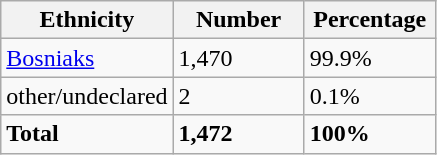<table class="wikitable">
<tr>
<th width="100px">Ethnicity</th>
<th width="80px">Number</th>
<th width="80px">Percentage</th>
</tr>
<tr>
<td><a href='#'>Bosniaks</a></td>
<td>1,470</td>
<td>99.9%</td>
</tr>
<tr>
<td>other/undeclared</td>
<td>2</td>
<td>0.1%</td>
</tr>
<tr>
<td><strong>Total</strong></td>
<td><strong>1,472</strong></td>
<td><strong>100%</strong></td>
</tr>
</table>
